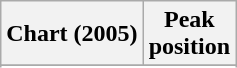<table class="wikitable sortable">
<tr>
<th>Chart (2005)</th>
<th>Peak<br>position</th>
</tr>
<tr>
</tr>
<tr>
</tr>
<tr>
</tr>
</table>
